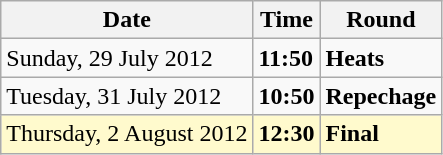<table class="wikitable">
<tr>
<th>Date</th>
<th>Time</th>
<th>Round</th>
</tr>
<tr>
<td>Sunday, 29 July 2012</td>
<td><strong>11:50</strong></td>
<td><strong>Heats</strong></td>
</tr>
<tr>
<td>Tuesday, 31 July 2012</td>
<td><strong>10:50</strong></td>
<td><strong>Repechage</strong></td>
</tr>
<tr>
<td style=background:lemonchiffon>Thursday, 2 August 2012</td>
<td style=background:lemonchiffon><strong>12:30</strong></td>
<td style=background:lemonchiffon><strong>Final</strong></td>
</tr>
</table>
